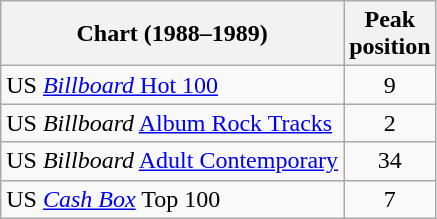<table class="wikitable sortable">
<tr>
<th>Chart (1988–1989)</th>
<th>Peak<br>position</th>
</tr>
<tr>
<td>US <a href='#'><em>Billboard</em> Hot 100</a></td>
<td align="center">9</td>
</tr>
<tr>
<td>US <em>Billboard</em> <a href='#'>Album Rock Tracks</a></td>
<td align="center">2</td>
</tr>
<tr>
<td>US <em>Billboard</em> <a href='#'>Adult Contemporary</a></td>
<td align="center">34</td>
</tr>
<tr>
<td>US <a href='#'><em>Cash Box</em></a> Top 100</td>
<td align="center">7</td>
</tr>
</table>
